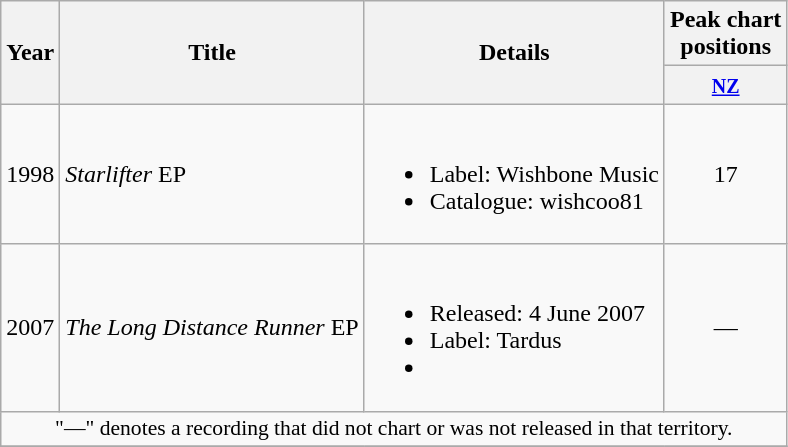<table class="wikitable plainrowheaders">
<tr>
<th rowspan="2">Year</th>
<th rowspan="2">Title</th>
<th rowspan="2">Details</th>
<th>Peak chart<br>positions</th>
</tr>
<tr>
<th><small><a href='#'>NZ</a></small></th>
</tr>
<tr>
<td>1998</td>
<td><em>Starlifter</em> EP</td>
<td><br><ul><li>Label: Wishbone Music</li><li>Catalogue: wishcoo81</li></ul></td>
<td align="center">17</td>
</tr>
<tr>
<td>2007</td>
<td><em>The Long Distance Runner</em> EP</td>
<td><br><ul><li>Released: 4 June 2007</li><li>Label: Tardus</li><li></li></ul></td>
<td align="center">—</td>
</tr>
<tr>
<td colspan="4" style="font-size:90%" align="center">"—" denotes a recording that did not chart or was not released in that territory.</td>
</tr>
<tr>
</tr>
</table>
